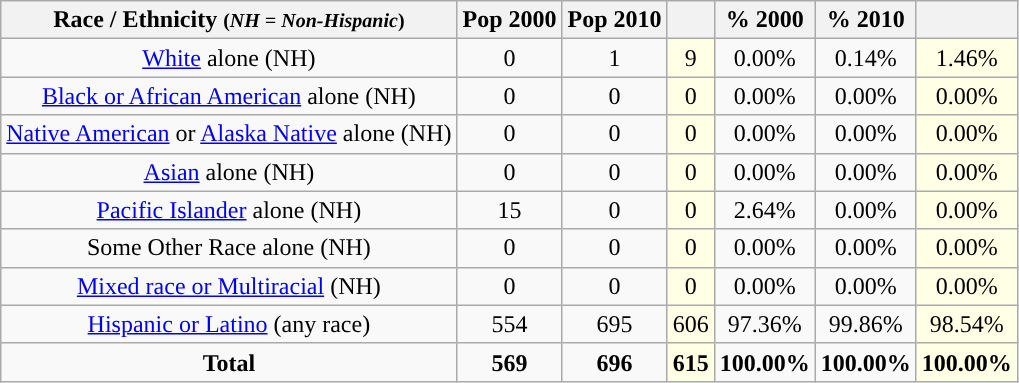<table class="wikitable" style="text-align:center;">
<tr>
<th>Race / Ethnicity <small>(<em>NH = Non-Hispanic</em>)</small></th>
<th>Pop 2000</th>
<th>Pop 2010</th>
<th></th>
<th>% 2000</th>
<th>% 2010</th>
<th></th>
</tr>
<tr>
<td><a href='#'>White</a> alone (NH)</td>
<td>0</td>
<td>1</td>
<td style='background: #ffffe6;'>9</td>
<td>0.00%</td>
<td>0.14%</td>
<td style='background: #ffffe6;'>1.46%</td>
</tr>
<tr>
<td><a href='#'>Black or African American</a> alone (NH)</td>
<td>0</td>
<td>0</td>
<td style='background: #ffffe6;'>0</td>
<td>0.00%</td>
<td>0.00%</td>
<td style='background: #ffffe6;'>0.00%</td>
</tr>
<tr>
<td><a href='#'>Native American</a> or <a href='#'>Alaska Native</a> alone (NH)</td>
<td>0</td>
<td>0</td>
<td style='background: #ffffe6;'>0</td>
<td>0.00%</td>
<td>0.00%</td>
<td style='background: #ffffe6;'>0.00%</td>
</tr>
<tr>
<td><a href='#'>Asian</a> alone (NH)</td>
<td>0</td>
<td>0</td>
<td style='background: #ffffe6;'>0</td>
<td>0.00%</td>
<td>0.00%</td>
<td style='background: #ffffe6;'>0.00%</td>
</tr>
<tr>
<td><a href='#'>Pacific Islander</a> alone (NH)</td>
<td>15</td>
<td>0</td>
<td style='background: #ffffe6;'>0</td>
<td>2.64%</td>
<td>0.00%</td>
<td style='background: #ffffe6;'>0.00%</td>
</tr>
<tr>
<td>Some Other Race alone (NH)</td>
<td>0</td>
<td>0</td>
<td style='background: #ffffe6;'>0</td>
<td>0.00%</td>
<td>0.00%</td>
<td style='background: #ffffe6;'>0.00%</td>
</tr>
<tr>
<td><a href='#'>Mixed race or Multiracial</a> (NH)</td>
<td>0</td>
<td>0</td>
<td style='background: #ffffe6;'>0</td>
<td>0.00%</td>
<td>0.00%</td>
<td style='background: #ffffe6;'>0.00%</td>
</tr>
<tr>
<td><a href='#'>Hispanic or Latino</a> (any race)</td>
<td>554</td>
<td>695</td>
<td style='background: #ffffe6;'>606</td>
<td>97.36%</td>
<td>99.86%</td>
<td style='background: #ffffe6;'>98.54%</td>
</tr>
<tr>
<td><strong>Total</strong></td>
<td><strong>569</strong></td>
<td><strong>696</strong></td>
<td style='background: #ffffe6;'><strong>615</strong></td>
<td><strong>100.00%</strong></td>
<td><strong>100.00%</strong></td>
<td style='background: #ffffe6;'><strong>100.00%</strong></td>
</tr>
</table>
